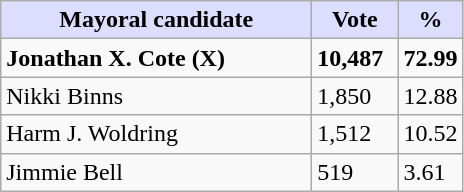<table class="wikitable">
<tr>
<th style="background:#ddf;" width="200px">Mayoral candidate</th>
<th style="background:#ddf;" width="50px">Vote</th>
<th style="background:#ddf;" width="30px">%</th>
</tr>
<tr>
<td><strong>Jonathan X. Cote (X)</strong></td>
<td><strong>10,487</strong></td>
<td><strong>72.99</strong></td>
</tr>
<tr>
<td>Nikki Binns</td>
<td>1,850</td>
<td>12.88</td>
</tr>
<tr>
<td>Harm J. Woldring</td>
<td>1,512</td>
<td>10.52</td>
</tr>
<tr>
<td>Jimmie Bell</td>
<td>519</td>
<td>3.61</td>
</tr>
</table>
